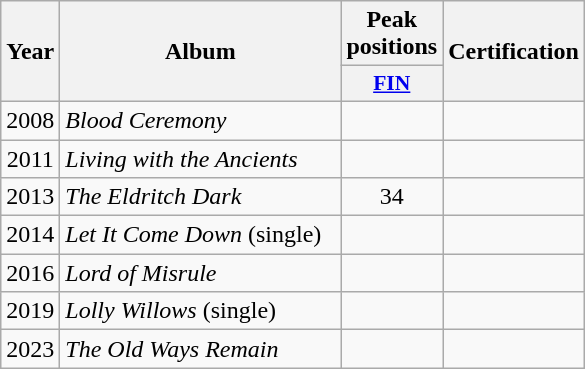<table class="wikitable">
<tr>
<th align="center" rowspan="2" width="10">Year</th>
<th align="center" rowspan="2" width="180">Album</th>
<th align="center" colspan="1" width="20">Peak positions</th>
<th align="center" rowspan="2" width="70">Certification</th>
</tr>
<tr>
<th scope="col" style="width:3em;font-size:90%;"><a href='#'>FIN</a><br></th>
</tr>
<tr>
<td style="text-align:center;">2008</td>
<td><em>Blood Ceremony</em></td>
<td style="text-align:center;"></td>
<td></td>
</tr>
<tr>
<td style="text-align:center;">2011</td>
<td><em>Living with the Ancients</em></td>
<td style="text-align:center;"></td>
<td></td>
</tr>
<tr>
<td style="text-align:center;">2013</td>
<td><em>The Eldritch Dark</em></td>
<td style="text-align:center;">34</td>
<td></td>
</tr>
<tr>
<td style="text-align:center;">2014</td>
<td><em>Let It Come Down</em> (single)</td>
<td style="text-align:center;"></td>
<td></td>
</tr>
<tr>
<td style="text-align:center;">2016</td>
<td><em>Lord of Misrule</em></td>
<td style="text-align:center;"></td>
<td></td>
</tr>
<tr>
<td style="text-align:center;">2019</td>
<td><em>Lolly Willows</em> (single)</td>
<td style="text-align:center;"></td>
<td></td>
</tr>
<tr>
<td style="text-align:center;">2023</td>
<td><em>The Old Ways Remain</em></td>
<td style="text-align:center;"></td>
</tr>
</table>
